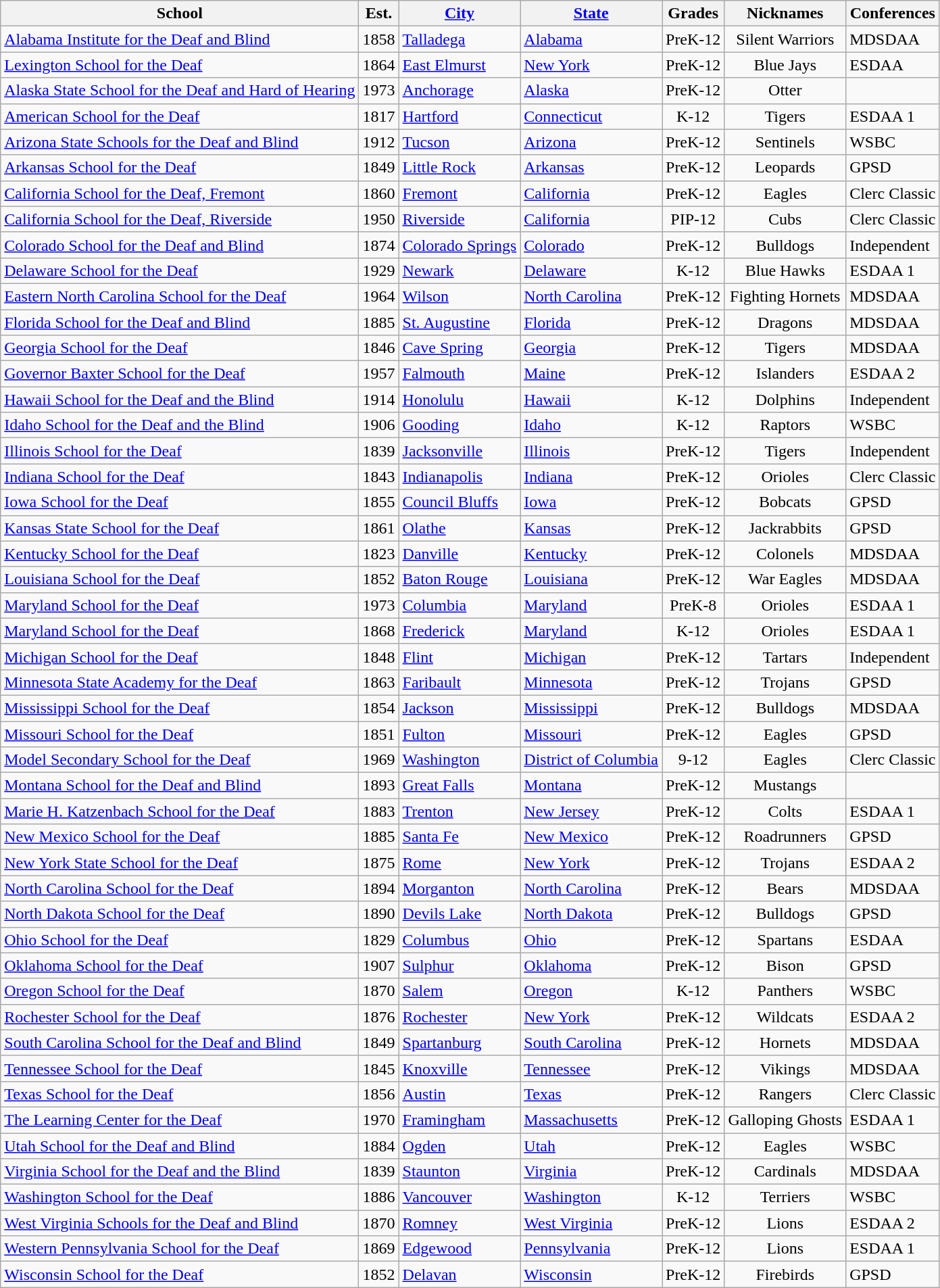<table class="wikitable sortable">
<tr>
<th>School</th>
<th>Est.</th>
<th><a href='#'>City</a></th>
<th><a href='#'>State</a></th>
<th>Grades</th>
<th>Nicknames</th>
<th>Conferences</th>
</tr>
<tr>
<td><a href='#'>Alabama Institute for the Deaf and Blind</a></td>
<td align="center">1858</td>
<td><a href='#'>Talladega</a></td>
<td><a href='#'>Alabama</a></td>
<td align="center">PreK-12</td>
<td align="center">Silent Warriors</td>
<td>MDSDAA</td>
</tr>
<tr>
<td><a href='#'>Lexington School for the Deaf</a></td>
<td align="center">1864</td>
<td><a href='#'>East Elmurst</a></td>
<td><a href='#'>New York</a></td>
<td align="center">PreK-12</td>
<td align="center">Blue Jays</td>
<td>ESDAA</td>
</tr>
<tr>
<td><a href='#'>Alaska State School for the Deaf and Hard of Hearing</a></td>
<td align="center">1973</td>
<td><a href='#'>Anchorage</a></td>
<td><a href='#'>Alaska</a></td>
<td align="center">PreK-12</td>
<td align="center">Otter</td>
<td></td>
</tr>
<tr>
<td><a href='#'>American School for the Deaf</a></td>
<td align="center">1817</td>
<td><a href='#'>Hartford</a></td>
<td><a href='#'>Connecticut</a></td>
<td align="center">K-12</td>
<td align="center">Tigers</td>
<td>ESDAA 1</td>
</tr>
<tr>
<td><a href='#'>Arizona State Schools for the Deaf and Blind</a></td>
<td align="center">1912</td>
<td><a href='#'>Tucson</a></td>
<td><a href='#'>Arizona</a></td>
<td align="center">PreK-12</td>
<td align="center">Sentinels</td>
<td>WSBC</td>
</tr>
<tr>
<td><a href='#'>Arkansas School for the Deaf</a></td>
<td align="center">1849</td>
<td><a href='#'>Little Rock</a></td>
<td><a href='#'>Arkansas</a></td>
<td align="center">PreK-12</td>
<td align="center">Leopards</td>
<td>GPSD</td>
</tr>
<tr>
<td><a href='#'>California School for the Deaf, Fremont</a></td>
<td align="center">1860</td>
<td><a href='#'>Fremont</a></td>
<td><a href='#'>California</a></td>
<td align="center">PreK-12</td>
<td align="center">Eagles</td>
<td>Clerc Classic</td>
</tr>
<tr>
<td><a href='#'>California School for the Deaf, Riverside</a></td>
<td align="center">1950</td>
<td><a href='#'>Riverside</a></td>
<td><a href='#'>California</a></td>
<td align="center">PIP-12</td>
<td align="center">Cubs</td>
<td>Clerc Classic</td>
</tr>
<tr>
<td><a href='#'>Colorado School for the Deaf and Blind</a></td>
<td align="center">1874</td>
<td><a href='#'>Colorado Springs</a></td>
<td><a href='#'>Colorado</a></td>
<td align="center">PreK-12</td>
<td align="center">Bulldogs</td>
<td>Independent</td>
</tr>
<tr>
<td><a href='#'>Delaware School for the Deaf</a></td>
<td align="center">1929</td>
<td><a href='#'>Newark</a></td>
<td><a href='#'>Delaware</a></td>
<td align="center">K-12</td>
<td align="center">Blue Hawks</td>
<td>ESDAA 1</td>
</tr>
<tr>
<td><a href='#'>Eastern North Carolina School for the Deaf</a></td>
<td align="center">1964</td>
<td><a href='#'>Wilson</a></td>
<td><a href='#'>North Carolina</a></td>
<td align="center">PreK-12</td>
<td align="center">Fighting Hornets</td>
<td>MDSDAA</td>
</tr>
<tr>
<td><a href='#'>Florida School for the Deaf and Blind</a></td>
<td align="center">1885</td>
<td><a href='#'>St. Augustine</a></td>
<td><a href='#'>Florida</a></td>
<td align="center">PreK-12</td>
<td align="center">Dragons</td>
<td>MDSDAA</td>
</tr>
<tr>
<td><a href='#'>Georgia School for the Deaf</a></td>
<td align="center">1846</td>
<td><a href='#'>Cave Spring</a></td>
<td><a href='#'>Georgia</a></td>
<td align="center">PreK-12</td>
<td align="center">Tigers</td>
<td>MDSDAA</td>
</tr>
<tr>
<td><a href='#'>Governor Baxter School for the Deaf</a></td>
<td align="center">1957</td>
<td><a href='#'>Falmouth</a></td>
<td><a href='#'>Maine</a></td>
<td align="center">PreK-12</td>
<td align="center">Islanders</td>
<td>ESDAA 2</td>
</tr>
<tr>
<td><a href='#'>Hawaii School for the Deaf and the Blind</a></td>
<td align="center">1914</td>
<td><a href='#'>Honolulu</a></td>
<td><a href='#'>Hawaii</a></td>
<td align="center">K-12</td>
<td align="center">Dolphins</td>
<td>Independent</td>
</tr>
<tr>
<td><a href='#'>Idaho School for the Deaf and the Blind</a></td>
<td align="center">1906</td>
<td><a href='#'>Gooding</a></td>
<td><a href='#'>Idaho</a></td>
<td align="center">K-12</td>
<td align="center">Raptors</td>
<td>WSBC</td>
</tr>
<tr>
<td><a href='#'>Illinois School for the Deaf</a></td>
<td align="center">1839</td>
<td><a href='#'>Jacksonville</a></td>
<td><a href='#'>Illinois</a></td>
<td align="center">PreK-12</td>
<td align="center">Tigers</td>
<td>Independent</td>
</tr>
<tr>
<td><a href='#'>Indiana School for the Deaf</a></td>
<td align="center">1843</td>
<td><a href='#'>Indianapolis</a></td>
<td><a href='#'>Indiana</a></td>
<td align="center">PreK-12</td>
<td align="center">Orioles</td>
<td>Clerc Classic</td>
</tr>
<tr>
<td><a href='#'>Iowa School for the Deaf</a></td>
<td align="center">1855</td>
<td><a href='#'>Council Bluffs</a></td>
<td><a href='#'>Iowa</a></td>
<td align="center">PreK-12</td>
<td align="center">Bobcats</td>
<td>GPSD</td>
</tr>
<tr>
<td><a href='#'>Kansas State School for the Deaf</a></td>
<td align="center">1861</td>
<td><a href='#'>Olathe</a></td>
<td><a href='#'>Kansas</a></td>
<td align="center">PreK-12</td>
<td align="center">Jackrabbits</td>
<td>GPSD</td>
</tr>
<tr>
<td><a href='#'>Kentucky School for the Deaf</a></td>
<td align="center">1823</td>
<td><a href='#'>Danville</a></td>
<td><a href='#'>Kentucky</a></td>
<td align="center">PreK-12</td>
<td align="center">Colonels</td>
<td>MDSDAA</td>
</tr>
<tr>
<td><a href='#'>Louisiana School for the Deaf</a></td>
<td align="center">1852</td>
<td><a href='#'>Baton Rouge</a></td>
<td><a href='#'>Louisiana</a></td>
<td align="center">PreK-12</td>
<td align="center">War Eagles</td>
<td>MDSDAA</td>
</tr>
<tr>
<td><a href='#'>Maryland School for the Deaf</a></td>
<td align="center">1973</td>
<td><a href='#'>Columbia</a></td>
<td><a href='#'>Maryland</a></td>
<td align="center">PreK-8</td>
<td align="center">Orioles</td>
<td>ESDAA 1</td>
</tr>
<tr>
<td><a href='#'>Maryland School for the Deaf</a></td>
<td align="center">1868</td>
<td><a href='#'>Frederick</a></td>
<td><a href='#'>Maryland</a></td>
<td align="center">K-12</td>
<td align="center">Orioles</td>
<td>ESDAA 1</td>
</tr>
<tr>
<td><a href='#'>Michigan School for the Deaf</a></td>
<td align="center">1848</td>
<td><a href='#'>Flint</a></td>
<td><a href='#'>Michigan</a></td>
<td align="center">PreK-12</td>
<td align="center">Tartars</td>
<td>Independent</td>
</tr>
<tr>
<td><a href='#'>Minnesota State Academy for the Deaf</a></td>
<td align="center">1863</td>
<td><a href='#'>Faribault</a></td>
<td><a href='#'>Minnesota</a></td>
<td align="center">PreK-12</td>
<td align="center">Trojans</td>
<td>GPSD</td>
</tr>
<tr>
<td><a href='#'>Mississippi School for the Deaf</a></td>
<td align="center">1854</td>
<td><a href='#'>Jackson</a></td>
<td><a href='#'>Mississippi</a></td>
<td align="center">PreK-12</td>
<td align="center">Bulldogs</td>
<td>MDSDAA</td>
</tr>
<tr>
<td><a href='#'>Missouri School for the Deaf</a></td>
<td align="center">1851</td>
<td><a href='#'>Fulton</a></td>
<td><a href='#'>Missouri</a></td>
<td align="center">PreK-12</td>
<td align="center">Eagles</td>
<td>GPSD</td>
</tr>
<tr>
<td><a href='#'>Model Secondary School for the Deaf</a></td>
<td align="center">1969</td>
<td><a href='#'>Washington</a></td>
<td><a href='#'>District of Columbia</a></td>
<td align="center">9-12</td>
<td align="center">Eagles</td>
<td>Clerc Classic</td>
</tr>
<tr>
<td><a href='#'>Montana School for the Deaf and Blind</a></td>
<td align="center">1893</td>
<td><a href='#'>Great Falls</a></td>
<td><a href='#'>Montana</a></td>
<td align="center">PreK-12</td>
<td align="center">Mustangs</td>
<td></td>
</tr>
<tr>
<td><a href='#'>Marie H. Katzenbach School for the Deaf</a></td>
<td align="center">1883</td>
<td><a href='#'>Trenton</a></td>
<td><a href='#'>New Jersey</a></td>
<td align="center">PreK-12</td>
<td align="center">Colts</td>
<td>ESDAA 1</td>
</tr>
<tr>
<td><a href='#'>New Mexico School for the Deaf</a></td>
<td align="center">1885</td>
<td><a href='#'>Santa Fe</a></td>
<td><a href='#'>New Mexico</a></td>
<td align="center">PreK-12</td>
<td align="center">Roadrunners</td>
<td>GPSD</td>
</tr>
<tr>
<td><a href='#'>New York State School for the Deaf</a></td>
<td align="center">1875</td>
<td><a href='#'>Rome</a></td>
<td><a href='#'>New York</a></td>
<td align="center">PreK-12</td>
<td align="center">Trojans</td>
<td>ESDAA 2</td>
</tr>
<tr>
<td><a href='#'>North Carolina School for the Deaf</a></td>
<td align="center">1894</td>
<td><a href='#'>Morganton</a></td>
<td><a href='#'>North Carolina</a></td>
<td align="center">PreK-12</td>
<td align="center">Bears</td>
<td>MDSDAA</td>
</tr>
<tr>
<td><a href='#'>North Dakota School for the Deaf</a></td>
<td align="center">1890</td>
<td><a href='#'>Devils Lake</a></td>
<td><a href='#'>North Dakota</a></td>
<td align="center">PreK-12</td>
<td align="center">Bulldogs</td>
<td>GPSD</td>
</tr>
<tr>
<td><a href='#'>Ohio School for the Deaf</a></td>
<td align="center">1829</td>
<td><a href='#'>Columbus</a></td>
<td><a href='#'>Ohio</a></td>
<td align="center">PreK-12</td>
<td align="center">Spartans</td>
<td>ESDAA</td>
</tr>
<tr>
<td><a href='#'>Oklahoma School for the Deaf</a></td>
<td align="center">1907</td>
<td><a href='#'>Sulphur</a></td>
<td><a href='#'>Oklahoma</a></td>
<td align="center">PreK-12</td>
<td align="center">Bison</td>
<td>GPSD</td>
</tr>
<tr>
<td><a href='#'>Oregon School for the Deaf</a></td>
<td align="center">1870</td>
<td><a href='#'>Salem</a></td>
<td><a href='#'>Oregon</a></td>
<td align="center">K-12</td>
<td align="center">Panthers</td>
<td>WSBC</td>
</tr>
<tr>
<td><a href='#'>Rochester School for the Deaf</a></td>
<td align="center">1876</td>
<td><a href='#'>Rochester</a></td>
<td><a href='#'>New York</a></td>
<td align="center">PreK-12</td>
<td align="center">Wildcats</td>
<td>ESDAA 2</td>
</tr>
<tr>
<td><a href='#'>South Carolina School for the Deaf and Blind</a></td>
<td align="center">1849</td>
<td><a href='#'>Spartanburg</a></td>
<td><a href='#'>South Carolina</a></td>
<td align="center">PreK-12</td>
<td align="center">Hornets</td>
<td>MDSDAA</td>
</tr>
<tr>
<td><a href='#'>Tennessee School for the Deaf</a></td>
<td align="center">1845</td>
<td><a href='#'>Knoxville</a></td>
<td><a href='#'>Tennessee</a></td>
<td align="center">PreK-12</td>
<td align="center">Vikings</td>
<td>MDSDAA</td>
</tr>
<tr>
<td><a href='#'>Texas School for the Deaf</a></td>
<td align="center">1856</td>
<td><a href='#'>Austin</a></td>
<td><a href='#'>Texas</a></td>
<td align="center">PreK-12</td>
<td align="center">Rangers</td>
<td>Clerc Classic</td>
</tr>
<tr>
<td><a href='#'>The Learning Center for the Deaf</a></td>
<td align="center">1970</td>
<td><a href='#'>Framingham</a></td>
<td><a href='#'>Massachusetts</a></td>
<td align="center">PreK-12</td>
<td align="center">Galloping Ghosts</td>
<td>ESDAA 1</td>
</tr>
<tr>
<td><a href='#'>Utah School for the Deaf and Blind</a></td>
<td align="center">1884</td>
<td><a href='#'>Ogden</a></td>
<td><a href='#'>Utah</a></td>
<td align="center">PreK-12</td>
<td align="center">Eagles</td>
<td>WSBC</td>
</tr>
<tr>
<td><a href='#'>Virginia School for the Deaf and the Blind</a></td>
<td align="center">1839</td>
<td><a href='#'>Staunton</a></td>
<td><a href='#'>Virginia</a></td>
<td align="center">PreK-12</td>
<td align="center">Cardinals</td>
<td>MDSDAA</td>
</tr>
<tr>
<td><a href='#'>Washington School for the Deaf</a></td>
<td align="center">1886</td>
<td><a href='#'>Vancouver</a></td>
<td><a href='#'>Washington</a></td>
<td align="center">K-12</td>
<td align="center">Terriers</td>
<td>WSBC</td>
</tr>
<tr>
<td><a href='#'>West Virginia Schools for the Deaf and Blind</a></td>
<td align="center">1870</td>
<td><a href='#'>Romney</a></td>
<td><a href='#'>West Virginia</a></td>
<td align="center">PreK-12</td>
<td align="center">Lions</td>
<td>ESDAA 2</td>
</tr>
<tr>
<td><a href='#'>Western Pennsylvania School for the Deaf</a></td>
<td align="center">1869</td>
<td><a href='#'>Edgewood</a></td>
<td><a href='#'>Pennsylvania</a></td>
<td align="center">PreK-12</td>
<td align="center">Lions</td>
<td>ESDAA 1</td>
</tr>
<tr>
<td><a href='#'>Wisconsin School for the Deaf</a></td>
<td align="center">1852</td>
<td><a href='#'>Delavan</a></td>
<td><a href='#'>Wisconsin</a></td>
<td align="center">PreK-12</td>
<td align="center">Firebirds</td>
<td>GPSD</td>
</tr>
</table>
